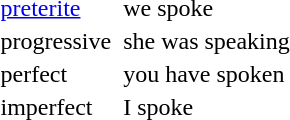<table>
<tr>
<td><a href='#'>preterite</a></td>
<td></td>
<td>we spoke</td>
</tr>
<tr>
<td>progressive</td>
<td></td>
<td>she was speaking</td>
</tr>
<tr>
<td>perfect</td>
<td></td>
<td>you have spoken</td>
</tr>
<tr>
<td>imperfect</td>
<td></td>
<td>I spoke</td>
</tr>
</table>
